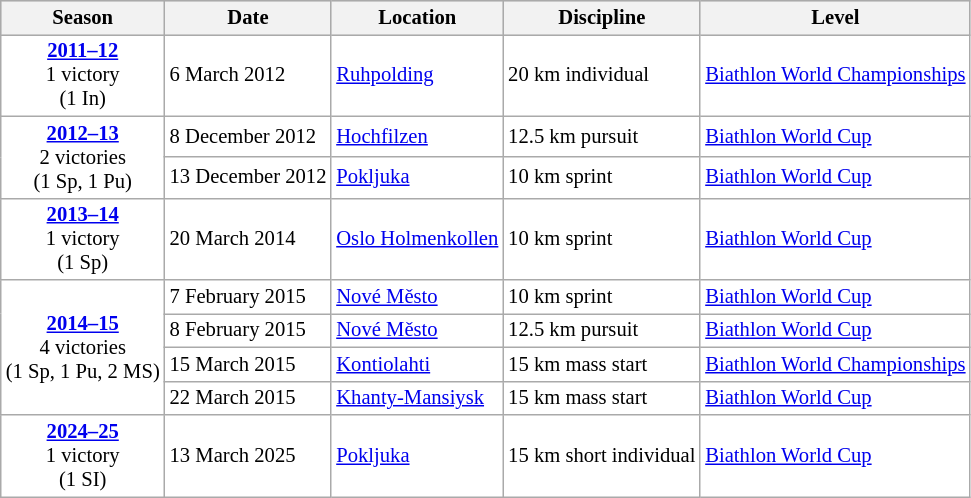<table class="wikitable plainrowheaders" style="background:#fff; font-size:86%; line-height:16px; border:gray solid 1px; border-collapse:collapse;">
<tr style="background:#ccc; text-align:center;">
<th>Season</th>
<th>Date</th>
<th>Location</th>
<th>Discipline</th>
<th>Level</th>
</tr>
<tr>
<td rowspan="1" style="text-align:center;"><strong><a href='#'>2011–12</a></strong> <br> 1 victory <br> (1 In)</td>
<td>6 March 2012</td>
<td> <a href='#'>Ruhpolding</a></td>
<td>20 km individual</td>
<td><a href='#'>Biathlon World Championships</a></td>
</tr>
<tr>
<td rowspan="2" style="text-align:center;"><strong><a href='#'>2012–13</a></strong> <br> 2 victories <br> (1 Sp, 1 Pu)</td>
<td>8 December 2012</td>
<td> <a href='#'>Hochfilzen</a></td>
<td>12.5 km pursuit</td>
<td><a href='#'>Biathlon World Cup</a></td>
</tr>
<tr>
<td>13 December 2012</td>
<td> <a href='#'>Pokljuka</a></td>
<td>10 km sprint</td>
<td><a href='#'>Biathlon World Cup</a></td>
</tr>
<tr>
<td rowspan="1" style="text-align:center;"><strong><a href='#'>2013–14</a></strong> <br> 1 victory <br> (1 Sp)</td>
<td>20 March 2014</td>
<td> <a href='#'>Oslo Holmenkollen</a></td>
<td>10 km sprint</td>
<td><a href='#'>Biathlon World Cup</a></td>
</tr>
<tr>
<td rowspan="4" style="text-align:center;"><strong><a href='#'>2014–15</a></strong> <br> 4 victories <br> (1 Sp, 1 Pu, 2 MS)</td>
<td>7 February 2015</td>
<td> <a href='#'>Nové Město</a></td>
<td>10 km sprint</td>
<td><a href='#'>Biathlon World Cup</a></td>
</tr>
<tr>
<td>8 February 2015</td>
<td> <a href='#'>Nové Město</a></td>
<td>12.5 km pursuit</td>
<td><a href='#'>Biathlon World Cup</a></td>
</tr>
<tr>
<td>15 March 2015</td>
<td> <a href='#'>Kontiolahti</a></td>
<td>15 km mass start</td>
<td><a href='#'>Biathlon World Championships</a></td>
</tr>
<tr>
<td>22 March 2015</td>
<td> <a href='#'>Khanty-Mansiysk</a></td>
<td>15 km mass start</td>
<td><a href='#'>Biathlon World Cup</a></td>
</tr>
<tr>
<td rowspan="1" style="text-align:center;"><strong><a href='#'>2024–25</a></strong> <br> 1 victory <br> (1 SI)</td>
<td>13 March 2025</td>
<td> <a href='#'>Pokljuka</a></td>
<td>15 km short individual</td>
<td><a href='#'>Biathlon World Cup</a></td>
</tr>
</table>
